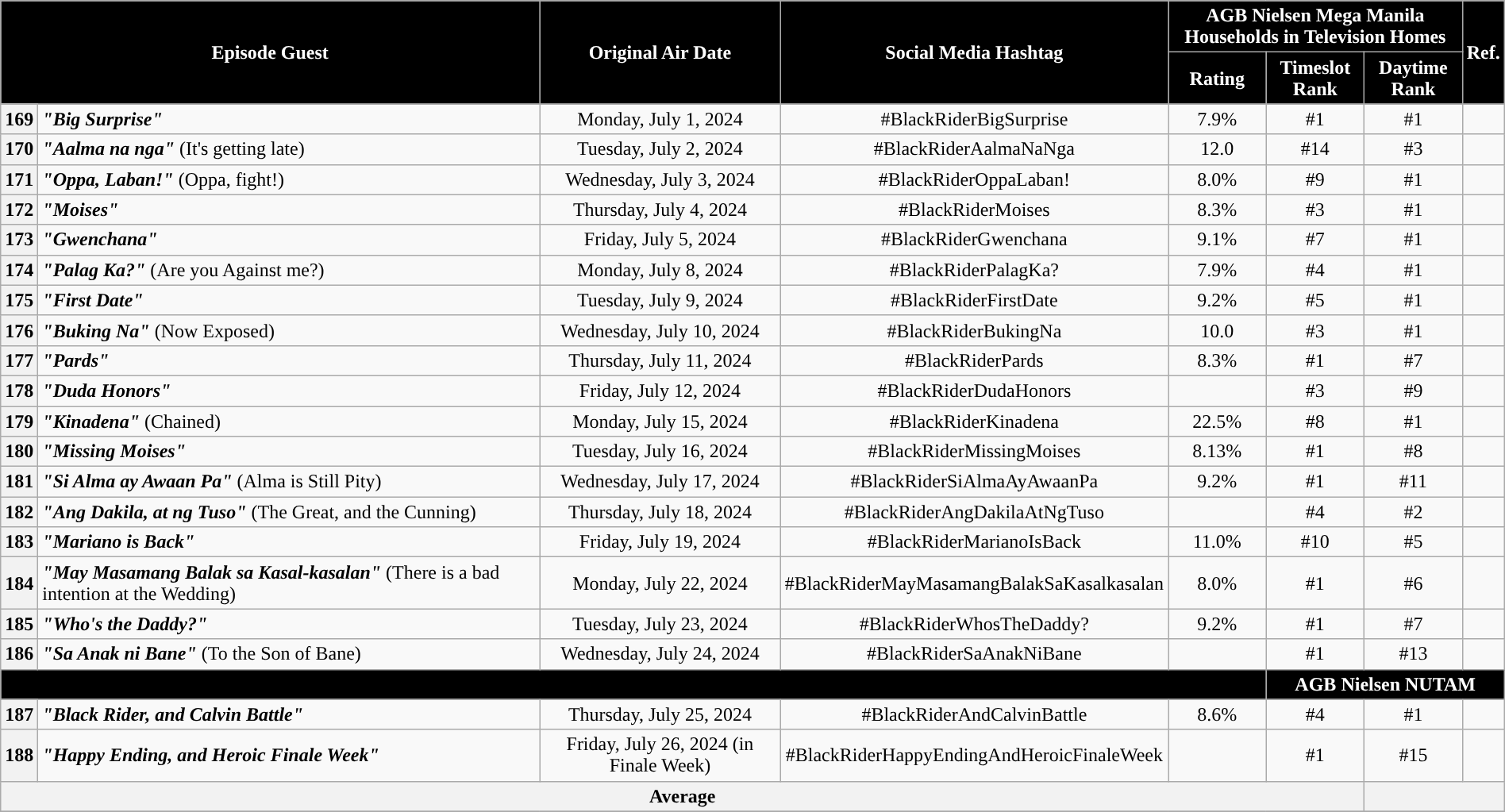<table class="wikitable" style="text-align:center; font-size:100%; line-height:18px;"  width="100%">
<tr>
<th colspan="2" rowspan="2" style="background-color:#000000; color:#ffffff;">Episode Guest</th>
<th style="background:#000000; color:white" rowspan="2">Original Air Date</th>
<th style="background:#000000; color:white" rowspan="2">Social Media Hashtag</th>
<th style="background-color:#000000; color:#ffffff;" colspan="3">AGB Nielsen Mega Manila Households in Television Homes</th>
<th rowspan="2" style="background:#000000; color:white">Ref.</th>
</tr>
<tr style="text-align: center style=">
<th style="background-color:#000000; width:75px; color:#ffffff;">Rating</th>
<th style="background-color:#000000; width:75px; color:#ffffff;">Timeslot Rank</th>
<th style="background-color:#000000; width:75px; color:#ffffff;">Daytime Rank</th>
</tr>
<tr>
<th>169</th>
<td style="text-align: left;"><strong><em>"Big Surprise"</em></strong></td>
<td>Monday, July 1, 2024</td>
<td>#BlackRiderBigSurprise</td>
<td>7.9%</td>
<td>#1</td>
<td>#1</td>
<td></td>
</tr>
<tr>
<th>170</th>
<td style="text-align: left;"><strong><em>"Aalma na nga"</em></strong> (It's getting late)</td>
<td>Tuesday, July 2, 2024</td>
<td>#BlackRiderAalmaNaNga</td>
<td>12.0</td>
<td>#14</td>
<td>#3</td>
<td></td>
</tr>
<tr>
<th>171</th>
<td style="text-align: left;"><strong><em>"Oppa, Laban!"</em></strong> (Oppa, fight!)</td>
<td>Wednesday, July 3, 2024</td>
<td>#BlackRiderOppaLaban!</td>
<td>8.0%</td>
<td>#9</td>
<td>#1</td>
<td></td>
</tr>
<tr>
<th>172</th>
<td style="text-align: left;"><strong><em>"Moises"</em></strong></td>
<td>Thursday, July 4, 2024</td>
<td>#BlackRiderMoises</td>
<td>8.3%</td>
<td>#3</td>
<td>#1</td>
<td></td>
</tr>
<tr>
<th>173</th>
<td style="text-align: left;"><strong><em>"Gwenchana"</em></strong></td>
<td>Friday, July 5, 2024</td>
<td>#BlackRiderGwenchana</td>
<td>9.1%</td>
<td>#7</td>
<td>#1</td>
<td></td>
</tr>
<tr>
<th>174</th>
<td style="text-align: left;"><strong><em>"Palag Ka?"</em></strong> (Are you Against me?)</td>
<td>Monday, July 8, 2024</td>
<td>#BlackRiderPalagKa?</td>
<td>7.9%</td>
<td>#4</td>
<td>#1</td>
<td></td>
</tr>
<tr>
<th>175</th>
<td style="text-align: left;"><strong><em>"First Date"</em></strong></td>
<td>Tuesday, July 9, 2024</td>
<td>#BlackRiderFirstDate</td>
<td>9.2%</td>
<td>#5</td>
<td>#1</td>
<td></td>
</tr>
<tr>
<th>176</th>
<td style="text-align: left;"><strong><em>"Buking Na"</em></strong> (Now Exposed)</td>
<td>Wednesday, July 10, 2024</td>
<td>#BlackRiderBukingNa</td>
<td>10.0</td>
<td>#3</td>
<td>#1</td>
<td></td>
</tr>
<tr>
<th>177</th>
<td style="text-align: left;"><strong><em>"Pards"</em></strong></td>
<td>Thursday, July 11, 2024</td>
<td>#BlackRiderPards</td>
<td>8.3%</td>
<td>#1</td>
<td>#7</td>
<td></td>
</tr>
<tr>
<th>178</th>
<td style="text-align: left;"><strong><em>"Duda Honors"</em></strong></td>
<td>Friday, July 12, 2024</td>
<td>#BlackRiderDudaHonors</td>
<td></td>
<td>#3</td>
<td>#9</td>
<td></td>
</tr>
<tr>
<th>179</th>
<td style="text-align: left;"><strong><em>"Kinadena"</em></strong> (Chained)</td>
<td>Monday, July 15, 2024</td>
<td>#BlackRiderKinadena</td>
<td>22.5%</td>
<td>#8</td>
<td>#1</td>
<td></td>
</tr>
<tr>
<th>180</th>
<td style="text-align: left;"><strong><em>"Missing Moises"</em></strong></td>
<td>Tuesday, July 16, 2024</td>
<td>#BlackRiderMissingMoises</td>
<td>8.13%</td>
<td>#1</td>
<td>#8</td>
<td></td>
</tr>
<tr>
<th>181</th>
<td style="text-align: left;"><strong><em>"Si Alma ay Awaan Pa"</em></strong> (Alma is Still Pity)</td>
<td>Wednesday, July 17, 2024</td>
<td>#BlackRiderSiAlmaAyAwaanPa</td>
<td>9.2%</td>
<td>#1</td>
<td>#11</td>
<td></td>
</tr>
<tr>
<th>182</th>
<td style="text-align: left;"><strong><em>"Ang Dakila, at ng Tuso"</em></strong> (The Great, and the Cunning)</td>
<td>Thursday, July 18, 2024</td>
<td>#BlackRiderAngDakilaAtNgTuso</td>
<td></td>
<td>#4</td>
<td>#2</td>
<td></td>
</tr>
<tr>
<th>183</th>
<td style="text-align: left;"><strong><em>"Mariano is Back"</em></strong></td>
<td>Friday, July 19, 2024</td>
<td>#BlackRiderMarianoIsBack</td>
<td>11.0%</td>
<td>#10</td>
<td>#5</td>
<td></td>
</tr>
<tr>
<th>184</th>
<td style="text-align: left;"><strong><em>"May Masamang Balak sa Kasal-kasalan"</em></strong> (There is a bad intention at the Wedding)</td>
<td>Monday, July 22, 2024</td>
<td>#BlackRiderMayMasamangBalakSaKasalkasalan</td>
<td>8.0%</td>
<td>#1</td>
<td>#6</td>
<td></td>
</tr>
<tr>
<th>185</th>
<td style="text-align: left;"><strong><em>"Who's the Daddy?"</em></strong></td>
<td>Tuesday, July 23, 2024</td>
<td>#BlackRiderWhosTheDaddy?</td>
<td>9.2%</td>
<td>#1</td>
<td>#7</td>
<td></td>
</tr>
<tr>
<th>186</th>
<td style="text-align: left;"><strong><em>"Sa Anak ni Bane"</em></strong> (To the Son of Bane)</td>
<td>Wednesday, July 24, 2024</td>
<td>#BlackRiderSaAnakNiBane</td>
<td></td>
<td>#1</td>
<td>#13</td>
<td></td>
</tr>
<tr>
<th style="background-color:#000000; color:#ffffff;" colspan="5"></th>
<th style="background-color:#000000; color:#ffffff;" colspan="4">AGB Nielsen NUTAM</th>
</tr>
<tr>
<th>187</th>
<td style="text-align: left;"><strong><em>"Black Rider, and Calvin Battle"</em></strong></td>
<td>Thursday, July 25, 2024</td>
<td>#BlackRiderAndCalvinBattle</td>
<td>8.6%</td>
<td>#4</td>
<td>#1</td>
<td></td>
</tr>
<tr>
<th>188</th>
<td style="text-align: left;"><strong><em>"Happy Ending, and Heroic Finale Week"</em></strong></td>
<td>Friday, July 26, 2024 (in Finale Week)</td>
<td>#BlackRiderHappyEndingAndHeroicFinaleWeek</td>
<td></td>
<td>#1</td>
<td>#15</td>
<td></td>
</tr>
<tr>
<th colspan="6">Average</th>
<th colspan="2"></th>
</tr>
<tr>
</tr>
</table>
